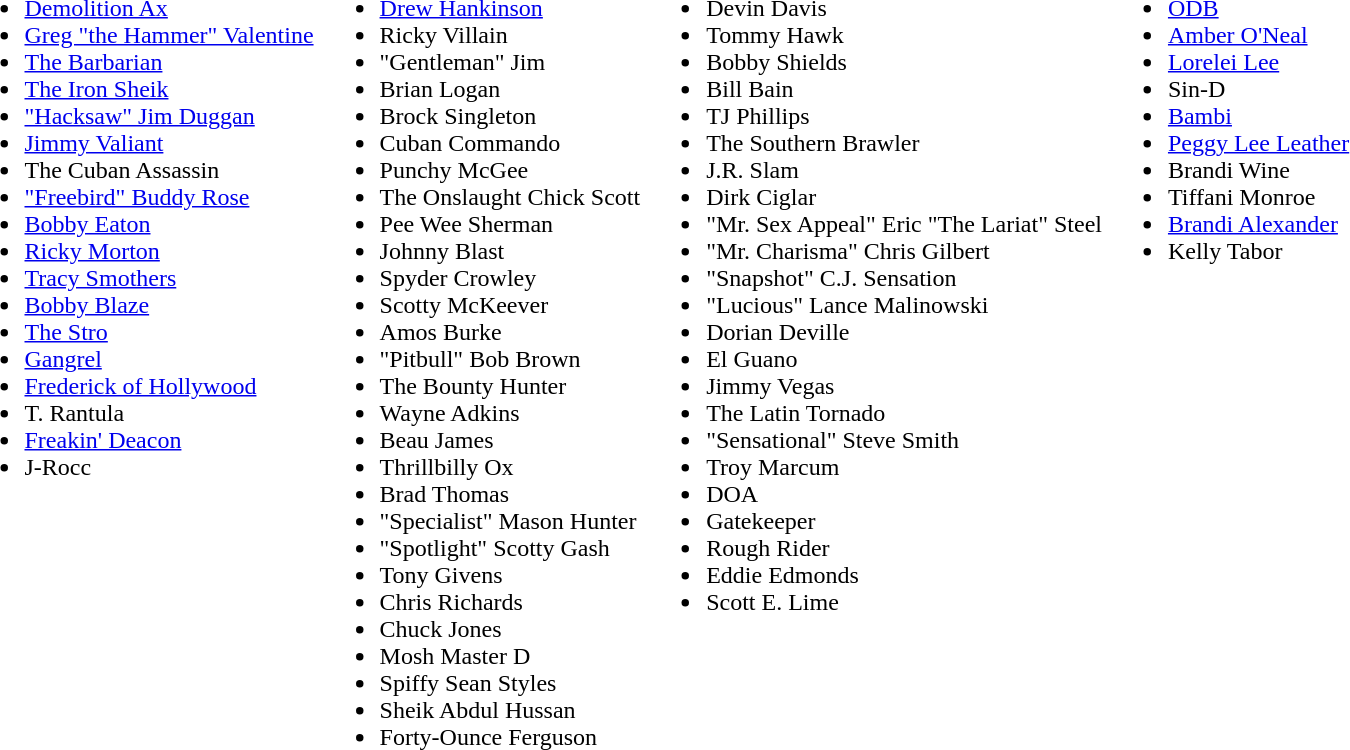<table>
<tr>
<td valign=top><br><ul><li><a href='#'>Demolition Ax</a></li><li><a href='#'>Greg "the Hammer" Valentine</a></li><li><a href='#'>The Barbarian</a></li><li><a href='#'>The Iron Sheik</a></li><li><a href='#'>"Hacksaw" Jim Duggan</a></li><li><a href='#'>Jimmy Valiant</a></li><li>The Cuban Assassin</li><li><a href='#'>"Freebird" Buddy Rose</a></li><li><a href='#'>Bobby Eaton</a></li><li><a href='#'>Ricky Morton</a></li><li><a href='#'>Tracy Smothers</a></li><li><a href='#'>Bobby Blaze</a></li><li><a href='#'>The Stro</a></li><li><a href='#'>Gangrel</a></li><li><a href='#'>Frederick of Hollywood</a></li><li>T. Rantula</li><li><a href='#'>Freakin' Deacon</a></li><li>J-Rocc</li></ul></td>
<td valign=top><br><ul><li><a href='#'>Drew Hankinson</a></li><li>Ricky Villain</li><li>"Gentleman" Jim</li><li>Brian Logan</li><li>Brock Singleton</li><li>Cuban Commando</li><li>Punchy McGee</li><li>The Onslaught Chick Scott</li><li>Pee Wee Sherman</li><li>Johnny Blast</li><li>Spyder Crowley</li><li>Scotty McKeever</li><li>Amos Burke</li><li>"Pitbull" Bob Brown</li><li>The Bounty Hunter</li><li>Wayne Adkins</li><li>Beau James</li><li>Thrillbilly Ox</li><li>Brad Thomas</li><li>"Specialist" Mason Hunter</li><li>"Spotlight" Scotty Gash</li><li>Tony Givens</li><li>Chris Richards</li><li>Chuck Jones</li><li>Mosh Master D</li><li>Spiffy Sean Styles</li><li>Sheik Abdul Hussan</li><li>Forty-Ounce Ferguson</li></ul></td>
<td valign=top><br><ul><li>Devin Davis</li><li>Tommy Hawk</li><li>Bobby Shields</li><li>Bill Bain</li><li>TJ Phillips</li><li>The Southern Brawler</li><li>J.R. Slam</li><li>Dirk Ciglar</li><li>"Mr. Sex Appeal" Eric "The Lariat" Steel</li><li>"Mr. Charisma" Chris Gilbert</li><li>"Snapshot" C.J. Sensation</li><li>"Lucious" Lance Malinowski</li><li>Dorian Deville</li><li>El Guano</li><li>Jimmy Vegas</li><li>The Latin Tornado</li><li>"Sensational" Steve Smith</li><li>Troy Marcum</li><li>DOA</li><li>Gatekeeper</li><li>Rough Rider</li><li>Eddie Edmonds</li><li>Scott E. Lime</li></ul></td>
<td valign=top><br><ul><li><a href='#'>ODB</a></li><li><a href='#'>Amber O'Neal</a></li><li><a href='#'>Lorelei Lee</a></li><li>Sin-D</li><li><a href='#'>Bambi</a></li><li><a href='#'>Peggy Lee Leather</a></li><li>Brandi Wine</li><li>Tiffani Monroe</li><li><a href='#'>Brandi Alexander</a></li><li>Kelly Tabor</li></ul></td>
</tr>
</table>
